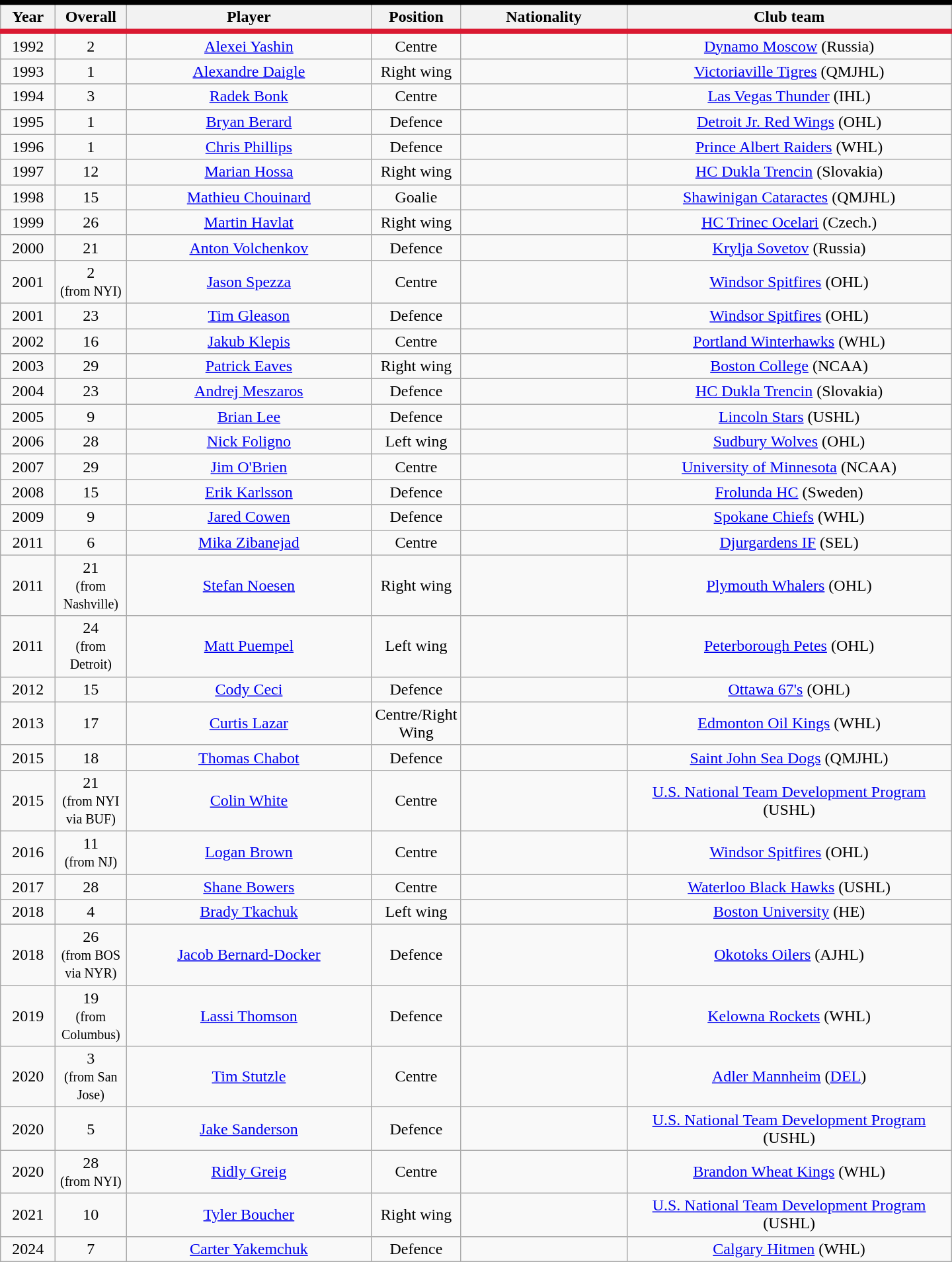<table class="wikitable sortable" style="text-align:center">
<tr style= "background:#FFFFFF; border-top:#010101 5px solid; border-bottom:#DA1A32 5px solid;">
<th style="width:3em">Year</th>
<th style="width:4em">Overall</th>
<th style="width:15em">Player</th>
<th style="width:5em">Position</th>
<th style="width:10em">Nationality</th>
<th style="width:20em">Club team</th>
</tr>
<tr>
<td>1992</td>
<td>2</td>
<td><a href='#'>Alexei Yashin</a></td>
<td>Centre</td>
<td></td>
<td><a href='#'>Dynamo Moscow</a> (Russia)</td>
</tr>
<tr>
<td>1993</td>
<td>1</td>
<td><a href='#'>Alexandre Daigle</a></td>
<td>Right wing</td>
<td></td>
<td><a href='#'>Victoriaville Tigres</a> (QMJHL)</td>
</tr>
<tr>
<td>1994</td>
<td>3</td>
<td><a href='#'>Radek Bonk</a></td>
<td>Centre</td>
<td></td>
<td><a href='#'>Las Vegas Thunder</a> (IHL)</td>
</tr>
<tr align="center">
<td>1995</td>
<td>1</td>
<td><a href='#'>Bryan Berard</a></td>
<td>Defence</td>
<td></td>
<td><a href='#'>Detroit Jr. Red Wings</a> (OHL)</td>
</tr>
<tr>
<td>1996</td>
<td>1</td>
<td><a href='#'>Chris Phillips</a></td>
<td>Defence</td>
<td></td>
<td><a href='#'>Prince Albert Raiders</a> (WHL)</td>
</tr>
<tr align="center">
<td>1997</td>
<td>12</td>
<td><a href='#'>Marian Hossa</a></td>
<td>Right wing</td>
<td></td>
<td><a href='#'>HC Dukla Trencin</a> (Slovakia)</td>
</tr>
<tr>
<td>1998</td>
<td>15</td>
<td><a href='#'>Mathieu Chouinard</a></td>
<td>Goalie</td>
<td></td>
<td><a href='#'>Shawinigan Cataractes</a> (QMJHL)</td>
</tr>
<tr>
<td>1999</td>
<td>26</td>
<td><a href='#'>Martin Havlat</a></td>
<td>Right wing</td>
<td></td>
<td><a href='#'>HC Trinec Ocelari</a> (Czech.)</td>
</tr>
<tr>
<td>2000</td>
<td>21</td>
<td><a href='#'>Anton Volchenkov</a></td>
<td>Defence</td>
<td></td>
<td><a href='#'>Krylja Sovetov</a> (Russia)</td>
</tr>
<tr>
<td>2001</td>
<td>2<br><small>(from NYI)</small></td>
<td><a href='#'>Jason Spezza</a></td>
<td>Centre</td>
<td></td>
<td><a href='#'>Windsor Spitfires</a> (OHL)</td>
</tr>
<tr>
<td>2001</td>
<td>23</td>
<td><a href='#'>Tim Gleason</a></td>
<td>Defence</td>
<td></td>
<td><a href='#'>Windsor Spitfires</a> (OHL)</td>
</tr>
<tr>
<td>2002</td>
<td>16</td>
<td><a href='#'>Jakub Klepis</a></td>
<td>Centre</td>
<td></td>
<td><a href='#'>Portland Winterhawks</a> (WHL)</td>
</tr>
<tr>
<td>2003</td>
<td>29</td>
<td><a href='#'>Patrick Eaves</a></td>
<td>Right wing</td>
<td></td>
<td><a href='#'>Boston College</a> (NCAA)</td>
</tr>
<tr>
<td>2004</td>
<td>23</td>
<td><a href='#'>Andrej Meszaros</a></td>
<td>Defence</td>
<td></td>
<td><a href='#'>HC Dukla Trencin</a> (Slovakia)</td>
</tr>
<tr>
<td>2005</td>
<td>9</td>
<td><a href='#'>Brian Lee</a></td>
<td>Defence</td>
<td></td>
<td><a href='#'>Lincoln Stars</a> (USHL)</td>
</tr>
<tr>
<td>2006</td>
<td>28</td>
<td><a href='#'>Nick Foligno</a></td>
<td>Left wing</td>
<td></td>
<td><a href='#'>Sudbury Wolves</a> (OHL)</td>
</tr>
<tr>
<td>2007</td>
<td>29</td>
<td><a href='#'>Jim O'Brien</a></td>
<td>Centre</td>
<td></td>
<td><a href='#'>University of Minnesota</a> (NCAA)</td>
</tr>
<tr>
<td>2008</td>
<td>15</td>
<td><a href='#'>Erik Karlsson</a></td>
<td>Defence</td>
<td></td>
<td><a href='#'>Frolunda HC</a> (Sweden)</td>
</tr>
<tr>
<td>2009</td>
<td>9</td>
<td><a href='#'>Jared Cowen</a></td>
<td>Defence</td>
<td></td>
<td><a href='#'>Spokane Chiefs</a> (WHL)</td>
</tr>
<tr>
<td>2011</td>
<td>6</td>
<td><a href='#'>Mika Zibanejad</a></td>
<td>Centre</td>
<td></td>
<td><a href='#'>Djurgardens IF</a> (SEL)</td>
</tr>
<tr>
<td>2011</td>
<td>21<br><small>(from Nashville)</small></td>
<td><a href='#'>Stefan Noesen</a></td>
<td>Right wing</td>
<td></td>
<td><a href='#'>Plymouth Whalers</a> (OHL)</td>
</tr>
<tr>
<td>2011</td>
<td>24<br><small>(from Detroit)</small></td>
<td><a href='#'>Matt Puempel</a></td>
<td>Left wing</td>
<td></td>
<td><a href='#'>Peterborough Petes</a> (OHL)</td>
</tr>
<tr>
<td>2012</td>
<td>15</td>
<td><a href='#'>Cody Ceci</a></td>
<td>Defence</td>
<td></td>
<td><a href='#'>Ottawa 67's</a> (OHL)</td>
</tr>
<tr>
<td>2013</td>
<td>17</td>
<td><a href='#'>Curtis Lazar</a></td>
<td>Centre/Right Wing</td>
<td></td>
<td><a href='#'>Edmonton Oil Kings</a> (WHL)</td>
</tr>
<tr>
<td>2015</td>
<td>18</td>
<td><a href='#'>Thomas Chabot</a></td>
<td>Defence</td>
<td></td>
<td><a href='#'>Saint John Sea Dogs</a> (QMJHL)</td>
</tr>
<tr>
<td>2015</td>
<td>21<br><small>(from NYI via BUF)</small></td>
<td><a href='#'>Colin White</a></td>
<td>Centre</td>
<td></td>
<td><a href='#'>U.S. National Team Development Program</a> (USHL)</td>
</tr>
<tr>
<td>2016</td>
<td>11<br><small>(from NJ)</small></td>
<td><a href='#'>Logan Brown</a></td>
<td>Centre</td>
<td></td>
<td><a href='#'>Windsor Spitfires</a> (OHL)</td>
</tr>
<tr>
<td>2017</td>
<td>28</td>
<td><a href='#'>Shane Bowers</a></td>
<td>Centre</td>
<td></td>
<td><a href='#'>Waterloo Black Hawks</a> (USHL)</td>
</tr>
<tr>
<td>2018</td>
<td>4</td>
<td><a href='#'>Brady Tkachuk</a></td>
<td>Left wing</td>
<td></td>
<td><a href='#'>Boston University</a> (HE)</td>
</tr>
<tr>
<td>2018</td>
<td>26<br><small>(from BOS via NYR)</small></td>
<td><a href='#'>Jacob Bernard-Docker</a></td>
<td>Defence</td>
<td></td>
<td><a href='#'>Okotoks Oilers</a> (AJHL)</td>
</tr>
<tr>
<td>2019</td>
<td>19<br><small>(from Columbus)</small></td>
<td><a href='#'>Lassi Thomson</a></td>
<td>Defence</td>
<td></td>
<td><a href='#'>Kelowna Rockets</a> (WHL)</td>
</tr>
<tr>
<td>2020</td>
<td>3<br><small>(from San Jose)</small></td>
<td><a href='#'>Tim Stutzle</a></td>
<td>Centre</td>
<td></td>
<td><a href='#'>Adler Mannheim</a> (<a href='#'>DEL</a>)</td>
</tr>
<tr>
<td>2020</td>
<td>5</td>
<td><a href='#'>Jake Sanderson</a></td>
<td>Defence</td>
<td></td>
<td><a href='#'>U.S. National Team Development Program</a> (USHL)</td>
</tr>
<tr>
<td>2020</td>
<td>28<br><small>(from NYI)</small></td>
<td><a href='#'>Ridly Greig</a></td>
<td>Centre</td>
<td></td>
<td><a href='#'>Brandon Wheat Kings</a> (WHL)</td>
</tr>
<tr>
<td>2021</td>
<td>10</td>
<td><a href='#'>Tyler Boucher</a></td>
<td>Right wing</td>
<td></td>
<td><a href='#'>U.S. National Team Development Program</a> (USHL)</td>
</tr>
<tr>
<td>2024</td>
<td>7</td>
<td><a href='#'>Carter Yakemchuk</a></td>
<td>Defence</td>
<td></td>
<td><a href='#'>Calgary Hitmen</a> (WHL)</td>
</tr>
</table>
